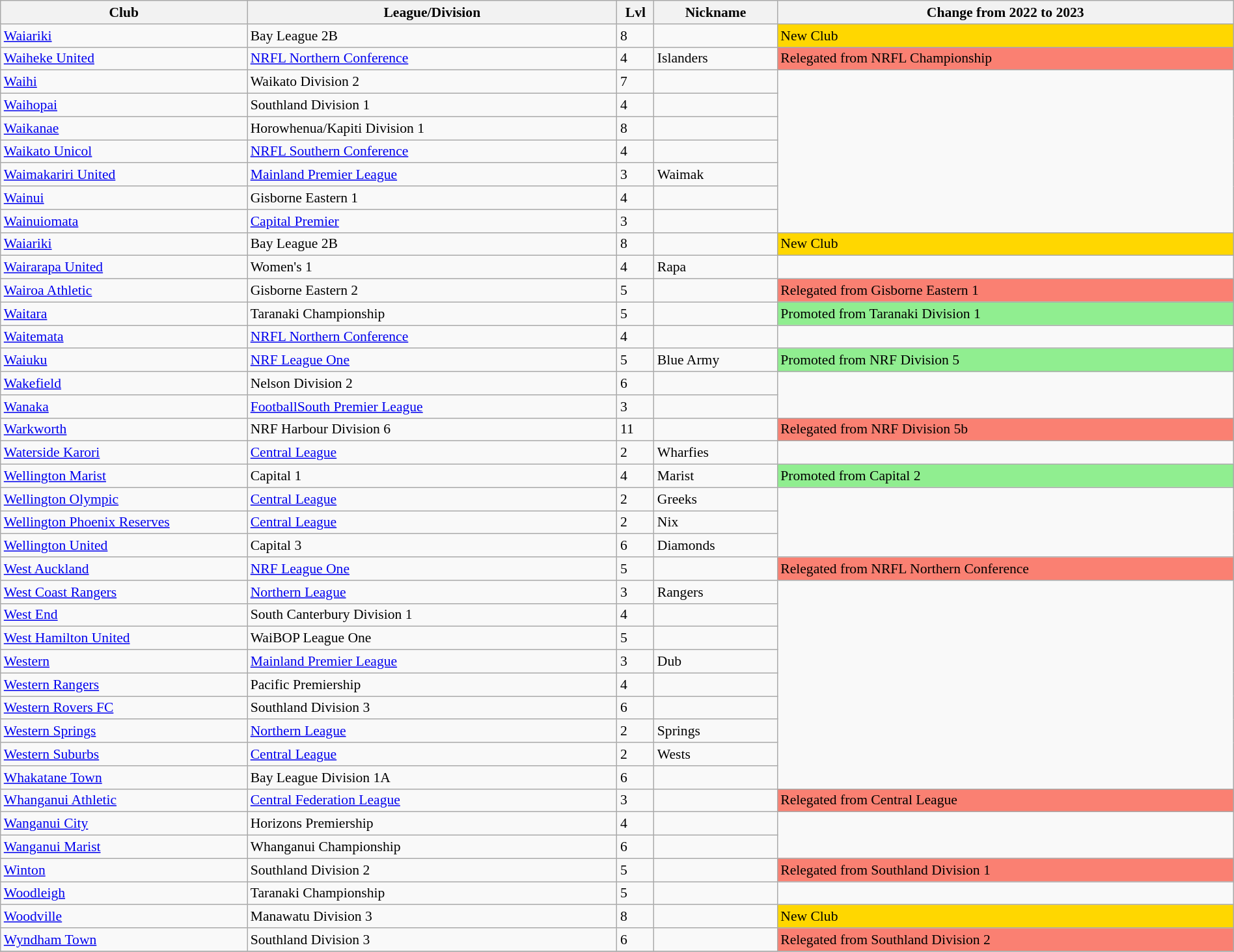<table class="wikitable sortable" width=100% style="font-size:90%">
<tr>
<th width=20%>Club</th>
<th width=30%>League/Division</th>
<th width=3%>Lvl</th>
<th width=10%>Nickname</th>
<th width=37%>Change from 2022 to 2023</th>
</tr>
<tr>
<td><a href='#'>Waiariki</a></td>
<td>Bay League 2B</td>
<td>8</td>
<td></td>
<td style="background:gold">New Club</td>
</tr>
<tr>
<td><a href='#'>Waiheke United</a></td>
<td><a href='#'>NRFL Northern Conference</a></td>
<td>4</td>
<td>Islanders</td>
<td style="background:salmon">Relegated from NRFL Championship</td>
</tr>
<tr>
<td><a href='#'>Waihi</a></td>
<td>Waikato Division 2</td>
<td>7</td>
<td></td>
</tr>
<tr>
<td><a href='#'>Waihopai</a></td>
<td>Southland Division 1</td>
<td>4</td>
<td></td>
</tr>
<tr>
<td><a href='#'>Waikanae</a></td>
<td>Horowhenua/Kapiti Division 1</td>
<td>8</td>
<td></td>
</tr>
<tr>
<td><a href='#'>Waikato Unicol</a></td>
<td><a href='#'>NRFL Southern Conference</a></td>
<td>4</td>
<td></td>
</tr>
<tr>
<td><a href='#'>Waimakariri United</a></td>
<td><a href='#'>Mainland Premier League</a></td>
<td>3</td>
<td>Waimak</td>
</tr>
<tr>
<td><a href='#'>Wainui</a></td>
<td>Gisborne Eastern 1</td>
<td>4</td>
<td></td>
</tr>
<tr>
<td><a href='#'>Wainuiomata</a></td>
<td><a href='#'>Capital Premier</a></td>
<td>3</td>
<td></td>
</tr>
<tr>
<td><a href='#'>Waiariki</a></td>
<td>Bay League 2B</td>
<td>8</td>
<td></td>
<td style="background:gold">New Club</td>
</tr>
<tr>
<td><a href='#'>Wairarapa United</a></td>
<td>Women's 1</td>
<td>4</td>
<td>Rapa</td>
</tr>
<tr>
<td><a href='#'>Wairoa Athletic</a></td>
<td>Gisborne Eastern 2</td>
<td>5</td>
<td></td>
<td style="background:salmon">Relegated from Gisborne Eastern 1</td>
</tr>
<tr>
<td><a href='#'>Waitara</a></td>
<td>Taranaki Championship</td>
<td>5</td>
<td></td>
<td style="background:lightgreen">Promoted from Taranaki Division 1</td>
</tr>
<tr>
<td><a href='#'>Waitemata</a></td>
<td><a href='#'>NRFL Northern Conference</a></td>
<td>4</td>
<td></td>
</tr>
<tr>
<td><a href='#'>Waiuku</a></td>
<td><a href='#'>NRF League One</a></td>
<td>5</td>
<td>Blue Army</td>
<td style="background:lightgreen">Promoted from NRF Division 5</td>
</tr>
<tr>
<td><a href='#'>Wakefield</a></td>
<td>Nelson Division 2</td>
<td>6</td>
<td></td>
</tr>
<tr>
<td><a href='#'>Wanaka</a></td>
<td><a href='#'>FootballSouth Premier League</a></td>
<td>3</td>
<td></td>
</tr>
<tr>
<td><a href='#'>Warkworth</a></td>
<td>NRF Harbour Division 6</td>
<td>11</td>
<td></td>
<td style="background:salmon">Relegated from NRF Division 5b</td>
</tr>
<tr>
<td><a href='#'>Waterside Karori</a></td>
<td><a href='#'>Central League</a></td>
<td>2</td>
<td>Wharfies</td>
</tr>
<tr>
<td><a href='#'>Wellington Marist</a></td>
<td>Capital 1</td>
<td>4</td>
<td>Marist</td>
<td style="background:lightgreen">Promoted from Capital 2</td>
</tr>
<tr>
<td><a href='#'>Wellington Olympic</a></td>
<td><a href='#'>Central League</a></td>
<td>2</td>
<td>Greeks</td>
</tr>
<tr>
<td><a href='#'>Wellington Phoenix Reserves</a></td>
<td><a href='#'>Central League</a></td>
<td>2</td>
<td>Nix</td>
</tr>
<tr>
<td><a href='#'>Wellington United</a></td>
<td>Capital 3</td>
<td>6</td>
<td>Diamonds</td>
</tr>
<tr>
<td><a href='#'>West Auckland</a></td>
<td><a href='#'>NRF League One</a></td>
<td>5</td>
<td></td>
<td style="background:salmon">Relegated from NRFL Northern Conference</td>
</tr>
<tr>
<td><a href='#'>West Coast Rangers</a></td>
<td><a href='#'>Northern League</a></td>
<td>3</td>
<td>Rangers</td>
</tr>
<tr>
<td><a href='#'>West End</a></td>
<td>South Canterbury Division 1</td>
<td>4</td>
<td></td>
</tr>
<tr>
<td><a href='#'>West Hamilton United</a></td>
<td>WaiBOP League One</td>
<td>5</td>
<td></td>
</tr>
<tr>
<td><a href='#'>Western</a></td>
<td><a href='#'>Mainland Premier League</a></td>
<td>3</td>
<td>Dub</td>
</tr>
<tr>
<td><a href='#'>Western Rangers</a></td>
<td>Pacific Premiership</td>
<td>4</td>
<td></td>
</tr>
<tr>
<td><a href='#'>Western Rovers FC</a></td>
<td>Southland Division 3</td>
<td>6</td>
<td></td>
</tr>
<tr>
<td><a href='#'>Western Springs</a></td>
<td><a href='#'>Northern League</a></td>
<td>2</td>
<td>Springs</td>
</tr>
<tr>
<td><a href='#'>Western Suburbs</a></td>
<td><a href='#'>Central League</a></td>
<td>2</td>
<td>Wests</td>
</tr>
<tr>
<td><a href='#'>Whakatane Town</a></td>
<td>Bay League Division 1A</td>
<td>6</td>
<td></td>
</tr>
<tr>
<td><a href='#'>Whanganui Athletic</a></td>
<td><a href='#'>Central Federation League</a></td>
<td>3</td>
<td></td>
<td style="background:salmon">Relegated from Central League</td>
</tr>
<tr>
<td><a href='#'>Wanganui City</a></td>
<td>Horizons Premiership</td>
<td>4</td>
<td></td>
</tr>
<tr>
<td><a href='#'>Wanganui Marist</a></td>
<td>Whanganui Championship</td>
<td>6</td>
<td></td>
</tr>
<tr>
<td><a href='#'>Winton</a></td>
<td>Southland Division 2</td>
<td>5</td>
<td></td>
<td style="background:salmon">Relegated from Southland Division 1</td>
</tr>
<tr>
<td><a href='#'>Woodleigh</a></td>
<td>Taranaki Championship</td>
<td>5</td>
<td></td>
</tr>
<tr>
<td><a href='#'>Woodville</a></td>
<td>Manawatu Division 3</td>
<td>8</td>
<td></td>
<td style="background:gold">New Club</td>
</tr>
<tr>
<td><a href='#'>Wyndham Town</a></td>
<td>Southland Division 3</td>
<td>6</td>
<td></td>
<td style="background:salmon">Relegated from Southland Division 2</td>
</tr>
<tr>
</tr>
</table>
